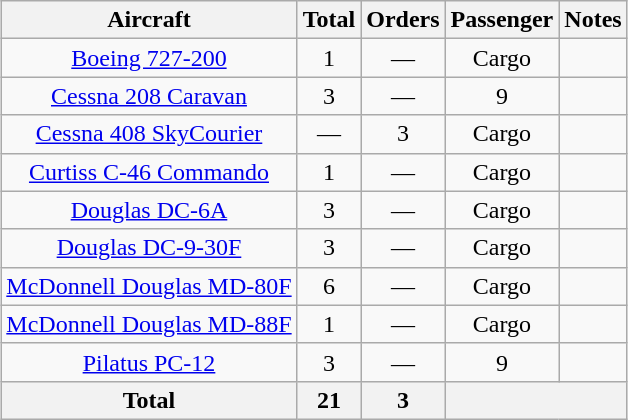<table class="wikitable" style="text-align:center; margin:0.5em auto">
<tr>
<th>Aircraft</th>
<th>Total</th>
<th>Orders</th>
<th>Passenger</th>
<th>Notes</th>
</tr>
<tr>
<td><a href='#'>Boeing 727-200</a></td>
<td>1</td>
<td>—</td>
<td>Cargo</td>
<td></td>
</tr>
<tr>
<td><a href='#'>Cessna 208 Caravan</a></td>
<td>3</td>
<td>—</td>
<td>9</td>
<td></td>
</tr>
<tr>
<td><a href='#'>Cessna 408 SkyCourier</a></td>
<td>—</td>
<td>3</td>
<td>Cargo</td>
<td></td>
</tr>
<tr>
<td><a href='#'>Curtiss C-46 Commando</a></td>
<td>1</td>
<td>—</td>
<td>Cargo</td>
<td></td>
</tr>
<tr>
<td><a href='#'>Douglas DC-6A</a></td>
<td>3</td>
<td>—</td>
<td>Cargo</td>
<td></td>
</tr>
<tr>
<td><a href='#'>Douglas DC-9-30F</a></td>
<td>3</td>
<td>—</td>
<td>Cargo</td>
<td></td>
</tr>
<tr>
<td><a href='#'>McDonnell Douglas MD-80F</a></td>
<td>6</td>
<td>—</td>
<td>Cargo</td>
<td></td>
</tr>
<tr>
<td><a href='#'>McDonnell Douglas MD-88F</a></td>
<td>1</td>
<td>—</td>
<td>Cargo</td>
<td></td>
</tr>
<tr>
<td><a href='#'>Pilatus PC-12</a></td>
<td>3</td>
<td>—</td>
<td>9</td>
<td></td>
</tr>
<tr>
<th>Total</th>
<th>21</th>
<th>3</th>
<th colspan="2"></th>
</tr>
</table>
